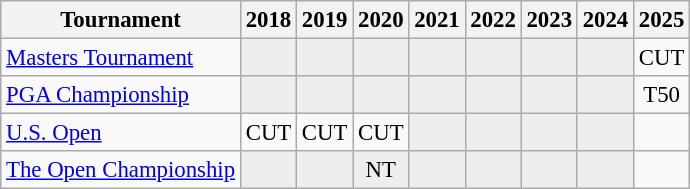<table class="wikitable" style="font-size:95%;text-align:center;">
<tr>
<th>Tournament</th>
<th>2018</th>
<th>2019</th>
<th>2020</th>
<th>2021</th>
<th>2022</th>
<th>2023</th>
<th>2024</th>
<th>2025</th>
</tr>
<tr>
<td align=left><a href='#'>Masters Tournament</a></td>
<td style="background:#eeeeee;"></td>
<td style="background:#eeeeee;"></td>
<td style="background:#eeeeee;"></td>
<td style="background:#eeeeee;"></td>
<td style="background:#eeeeee;"></td>
<td style="background:#eeeeee;"></td>
<td style="background:#eeeeee;"></td>
<td>CUT</td>
</tr>
<tr>
<td align=left><a href='#'>PGA Championship</a></td>
<td style="background:#eeeeee;"></td>
<td style="background:#eeeeee;"></td>
<td style="background:#eeeeee;"></td>
<td style="background:#eeeeee;"></td>
<td style="background:#eeeeee;"></td>
<td style="background:#eeeeee;"></td>
<td style="background:#eeeeee;"></td>
<td>T50</td>
</tr>
<tr>
<td align=left><a href='#'>U.S. Open</a></td>
<td>CUT</td>
<td>CUT</td>
<td>CUT</td>
<td style="background:#eeeeee;"></td>
<td style="background:#eeeeee;"></td>
<td style="background:#eeeeee;"></td>
<td style="background:#eeeeee;"></td>
<td></td>
</tr>
<tr>
<td align=left><a href='#'>The Open Championship</a></td>
<td style="background:#eeeeee;"></td>
<td style="background:#eeeeee;"></td>
<td style="background:#eeeeee;">NT</td>
<td style="background:#eeeeee;"></td>
<td style="background:#eeeeee;"></td>
<td style="background:#eeeeee;"></td>
<td style="background:#eeeeee;"></td>
<td></td>
</tr>
</table>
